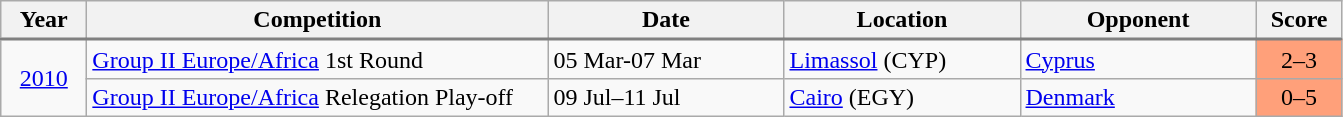<table class="wikitable">
<tr>
<th width="50">Year</th>
<th width="300">Competition</th>
<th width="150">Date</th>
<th width="150">Location</th>
<th width="150">Opponent</th>
<th width="50">Score</th>
</tr>
<tr style="border-top:2px solid gray;">
<td align="center" rowspan="2"><a href='#'>2010</a></td>
<td><a href='#'>Group II Europe/Africa</a> 1st Round</td>
<td>05 Mar-07 Mar</td>
<td><a href='#'>Limassol</a> (CYP)</td>
<td> <a href='#'>Cyprus</a></td>
<td align="center" bgcolor="FFA07A">2–3</td>
</tr>
<tr>
<td><a href='#'>Group II Europe/Africa</a> Relegation Play-off</td>
<td>09 Jul–11 Jul</td>
<td><a href='#'>Cairo</a> (EGY)</td>
<td> <a href='#'>Denmark</a></td>
<td align="center" bgcolor="#FFA07A">0–5</td>
</tr>
</table>
